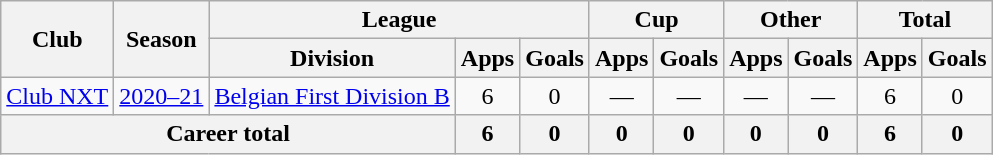<table class=wikitable style=text-align:center>
<tr>
<th rowspan=2>Club</th>
<th rowspan=2>Season</th>
<th colspan=3>League</th>
<th colspan=2>Cup</th>
<th colspan=2>Other</th>
<th colspan=2>Total</th>
</tr>
<tr>
<th>Division</th>
<th>Apps</th>
<th>Goals</th>
<th>Apps</th>
<th>Goals</th>
<th>Apps</th>
<th>Goals</th>
<th>Apps</th>
<th>Goals</th>
</tr>
<tr>
<td rowspan=1><a href='#'>Club NXT</a></td>
<td><a href='#'>2020–21</a></td>
<td><a href='#'>Belgian First Division B</a></td>
<td>6</td>
<td>0</td>
<td>—</td>
<td>—</td>
<td>—</td>
<td>—</td>
<td>6</td>
<td>0</td>
</tr>
<tr>
<th colspan=3>Career total</th>
<th>6</th>
<th>0</th>
<th>0</th>
<th>0</th>
<th>0</th>
<th>0</th>
<th>6</th>
<th>0</th>
</tr>
</table>
